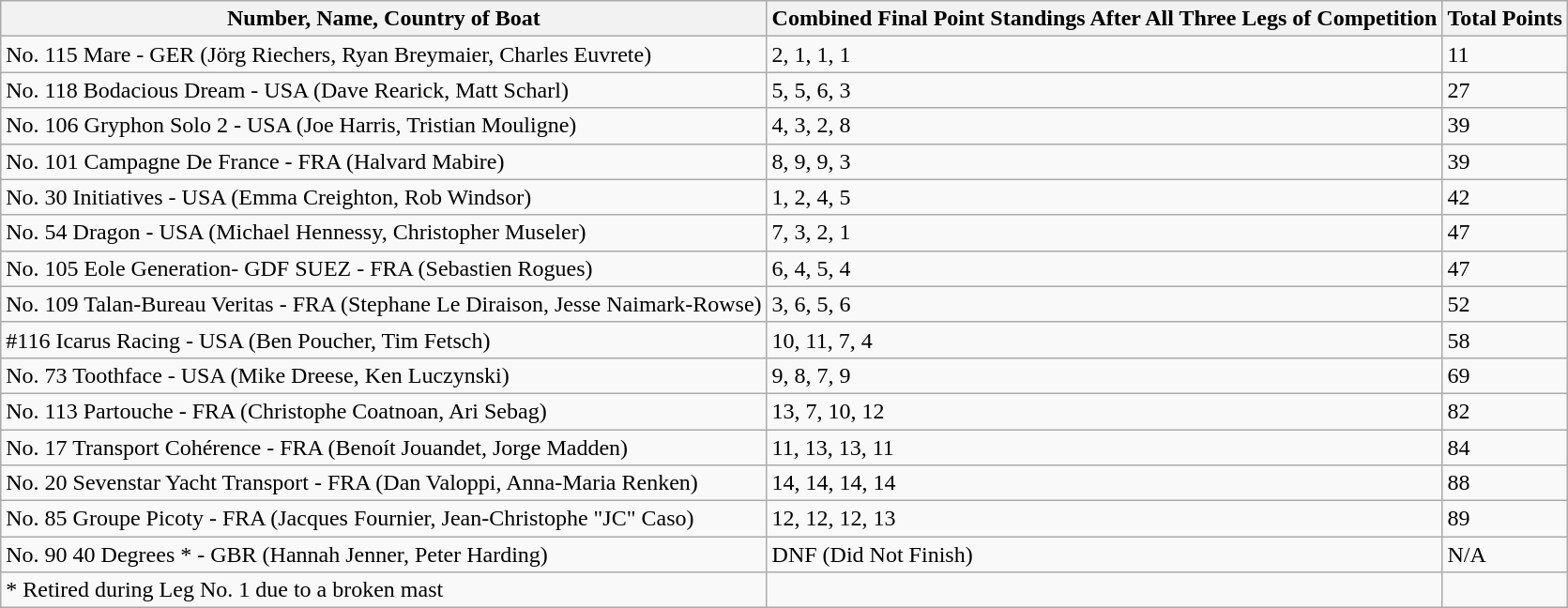<table class="wikitable">
<tr>
<th>Number, Name, Country of Boat</th>
<th>Combined Final Point Standings After All Three Legs of Competition</th>
<th>Total Points</th>
</tr>
<tr>
<td>No. 115 Mare - GER (Jörg Riechers, Ryan Breymaier, Charles Euvrete)</td>
<td>2, 1, 1, 1</td>
<td>11</td>
</tr>
<tr>
<td>No. 118 Bodacious Dream - USA (Dave Rearick, Matt Scharl)</td>
<td>5, 5, 6, 3</td>
<td>27</td>
</tr>
<tr>
<td>No. 106 Gryphon Solo 2 - USA (Joe Harris, Tristian Mouligne)</td>
<td>4, 3, 2, 8</td>
<td>39</td>
</tr>
<tr>
<td>No. 101 Campagne De France - FRA (Halvard Mabire)</td>
<td>8, 9, 9, 3</td>
<td>39</td>
</tr>
<tr>
<td>No. 30 Initiatives - USA (Emma Creighton, Rob Windsor)</td>
<td>1, 2, 4, 5</td>
<td>42</td>
</tr>
<tr>
<td>No. 54 Dragon - USA (Michael Hennessy, Christopher Museler)</td>
<td>7, 3, 2, 1</td>
<td>47</td>
</tr>
<tr>
<td>No. 105 Eole Generation- GDF SUEZ - FRA (Sebastien Rogues)</td>
<td>6, 4, 5, 4</td>
<td>47</td>
</tr>
<tr>
<td>No. 109 Talan-Bureau Veritas - FRA (Stephane Le Diraison, Jesse Naimark-Rowse)</td>
<td>3, 6, 5, 6</td>
<td>52</td>
</tr>
<tr>
<td>#116 Icarus Racing - USA (Ben Poucher, Tim Fetsch)</td>
<td>10, 11, 7, 4</td>
<td>58</td>
</tr>
<tr>
<td>No. 73 Toothface - USA (Mike Dreese, Ken Luczynski)</td>
<td>9, 8, 7, 9</td>
<td>69</td>
</tr>
<tr>
<td>No. 113 Partouche - FRA (Christophe Coatnoan, Ari Sebag)</td>
<td>13, 7, 10, 12</td>
<td>82</td>
</tr>
<tr>
<td>No. 17 Transport Cohérence - FRA (Benoít Jouandet, Jorge Madden)</td>
<td>11, 13, 13, 11</td>
<td>84</td>
</tr>
<tr>
<td>No. 20 Sevenstar Yacht Transport - FRA (Dan Valoppi, Anna-Maria Renken)</td>
<td>14, 14, 14, 14</td>
<td>88</td>
</tr>
<tr>
<td>No. 85 Groupe Picoty - FRA (Jacques Fournier, Jean-Christophe "JC" Caso)</td>
<td>12, 12, 12, 13</td>
<td>89</td>
</tr>
<tr>
<td>No. 90 40 Degrees * - GBR (Hannah Jenner, Peter Harding)</td>
<td>DNF (Did Not Finish)</td>
<td>N/A</td>
</tr>
<tr>
<td>* Retired during Leg No. 1 due to a broken mast</td>
<td></td>
<td></td>
</tr>
</table>
